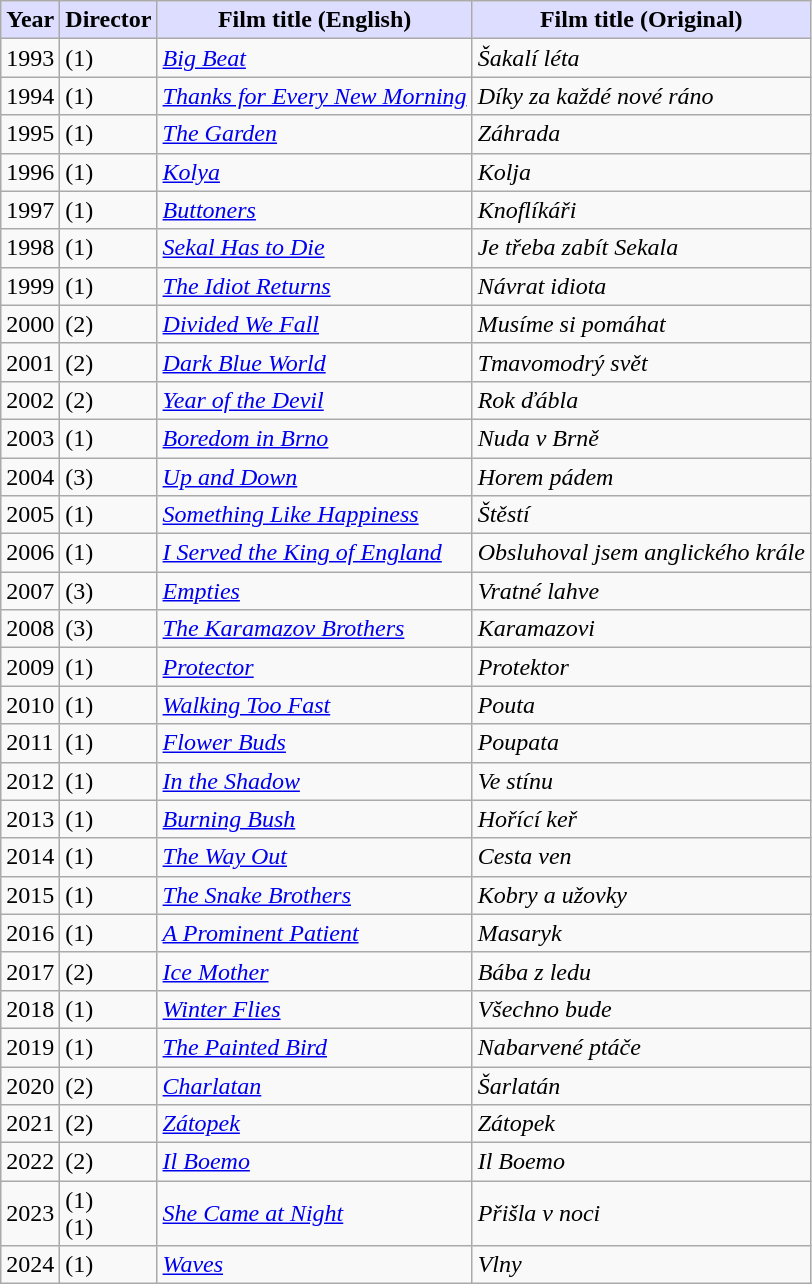<table class="wikitable sortable">
<tr>
<th style="background:#DDDDFF;">Year</th>
<th style="background:#DDDDFF;">Director</th>
<th style="background:#DDDDFF;">Film title (English)</th>
<th style="background:#DDDDFF;">Film title (Original)</th>
</tr>
<tr>
<td>1993</td>
<td> (1)</td>
<td><em><a href='#'>Big Beat</a></em></td>
<td><em>Šakalí léta</em></td>
</tr>
<tr>
<td>1994</td>
<td> (1)</td>
<td><em><a href='#'>Thanks for Every New Morning</a></em></td>
<td><em>Díky za každé nové ráno</em></td>
</tr>
<tr>
<td>1995</td>
<td> (1)</td>
<td><em><a href='#'>The Garden</a></em></td>
<td><em>Záhrada</em></td>
</tr>
<tr>
<td>1996</td>
<td> (1)</td>
<td><em><a href='#'>Kolya</a></em></td>
<td><em>Kolja</em></td>
</tr>
<tr>
<td>1997</td>
<td> (1)</td>
<td><em><a href='#'>Buttoners</a></em></td>
<td><em>Knoflíkáři</em></td>
</tr>
<tr>
<td>1998</td>
<td> (1)</td>
<td><em><a href='#'>Sekal Has to Die</a></em></td>
<td><em>Je třeba zabít Sekala</em></td>
</tr>
<tr>
<td>1999</td>
<td> (1)</td>
<td><em><a href='#'>The Idiot Returns</a></em></td>
<td><em>Návrat idiota</em></td>
</tr>
<tr>
<td>2000</td>
<td> (2)</td>
<td><em><a href='#'>Divided We Fall</a></em></td>
<td><em>Musíme si pomáhat</em></td>
</tr>
<tr>
<td>2001</td>
<td> (2)</td>
<td><em><a href='#'>Dark Blue World</a></em></td>
<td><em>Tmavomodrý svět</em></td>
</tr>
<tr>
<td>2002</td>
<td> (2)</td>
<td><em><a href='#'>Year of the Devil</a></em></td>
<td><em>Rok ďábla</em></td>
</tr>
<tr>
<td>2003</td>
<td> (1)</td>
<td><em><a href='#'>Boredom in Brno</a></em></td>
<td><em>Nuda v Brně</em></td>
</tr>
<tr>
<td>2004</td>
<td> (3)</td>
<td><em><a href='#'>Up and Down</a></em></td>
<td><em>Horem pádem</em></td>
</tr>
<tr>
<td>2005</td>
<td> (1)</td>
<td><em><a href='#'>Something Like Happiness</a></em></td>
<td><em>Štěstí</em></td>
</tr>
<tr>
<td>2006</td>
<td> (1)</td>
<td><em><a href='#'>I Served the King of England</a></em></td>
<td><em>Obsluhoval jsem anglického krále</em></td>
</tr>
<tr>
<td>2007</td>
<td> (3)</td>
<td><em><a href='#'>Empties</a></em></td>
<td><em>Vratné lahve</em></td>
</tr>
<tr>
<td>2008</td>
<td> (3)</td>
<td><em><a href='#'>The Karamazov Brothers</a></em></td>
<td><em>Karamazovi</em></td>
</tr>
<tr>
<td>2009</td>
<td> (1)</td>
<td><em><a href='#'>Protector</a></em></td>
<td><em>Protektor</em></td>
</tr>
<tr>
<td>2010</td>
<td> (1)</td>
<td><em><a href='#'>Walking Too Fast</a></em></td>
<td><em>Pouta</em></td>
</tr>
<tr>
<td>2011</td>
<td> (1)</td>
<td><em><a href='#'>Flower Buds</a></em></td>
<td><em>Poupata</em></td>
</tr>
<tr>
<td>2012</td>
<td> (1)</td>
<td><em><a href='#'>In the Shadow</a></em></td>
<td><em>Ve stínu</em></td>
</tr>
<tr>
<td>2013</td>
<td> (1)</td>
<td><em><a href='#'>Burning Bush</a></em></td>
<td><em>Hořící keř</em></td>
</tr>
<tr>
<td>2014</td>
<td> (1)</td>
<td><em><a href='#'>The Way Out</a></em></td>
<td><em>Cesta ven</em></td>
</tr>
<tr>
<td>2015</td>
<td> (1)</td>
<td><em><a href='#'>The Snake Brothers</a></em></td>
<td><em>Kobry a užovky</em></td>
</tr>
<tr>
<td>2016</td>
<td> (1)</td>
<td><em><a href='#'>A Prominent Patient</a></em></td>
<td><em>Masaryk</em></td>
</tr>
<tr>
<td>2017</td>
<td> (2)</td>
<td><em><a href='#'>Ice Mother</a></em></td>
<td><em>Bába z ledu</em></td>
</tr>
<tr>
<td>2018</td>
<td> (1)</td>
<td><em><a href='#'>Winter Flies</a></em></td>
<td><em>Všechno bude</em></td>
</tr>
<tr>
<td>2019</td>
<td> (1)</td>
<td><em><a href='#'>The Painted Bird</a></em></td>
<td><em>Nabarvené ptáče</em></td>
</tr>
<tr>
<td>2020</td>
<td> (2)</td>
<td><em><a href='#'>Charlatan</a></em></td>
<td><em>Šarlatán</em></td>
</tr>
<tr>
<td>2021</td>
<td> (2)</td>
<td><em><a href='#'>Zátopek</a></em></td>
<td><em>Zátopek</em></td>
</tr>
<tr>
<td>2022</td>
<td> (2)</td>
<td><em><a href='#'>Il Boemo</a></em></td>
<td><em>Il Boemo</em></td>
</tr>
<tr>
<td>2023</td>
<td> (1)<br> (1)</td>
<td><em><a href='#'>She Came at Night</a></em></td>
<td><em>Přišla v noci</em></td>
</tr>
<tr>
<td>2024</td>
<td> (1)</td>
<td><em><a href='#'>Waves</a></em></td>
<td><em>Vlny</em></td>
</tr>
</table>
